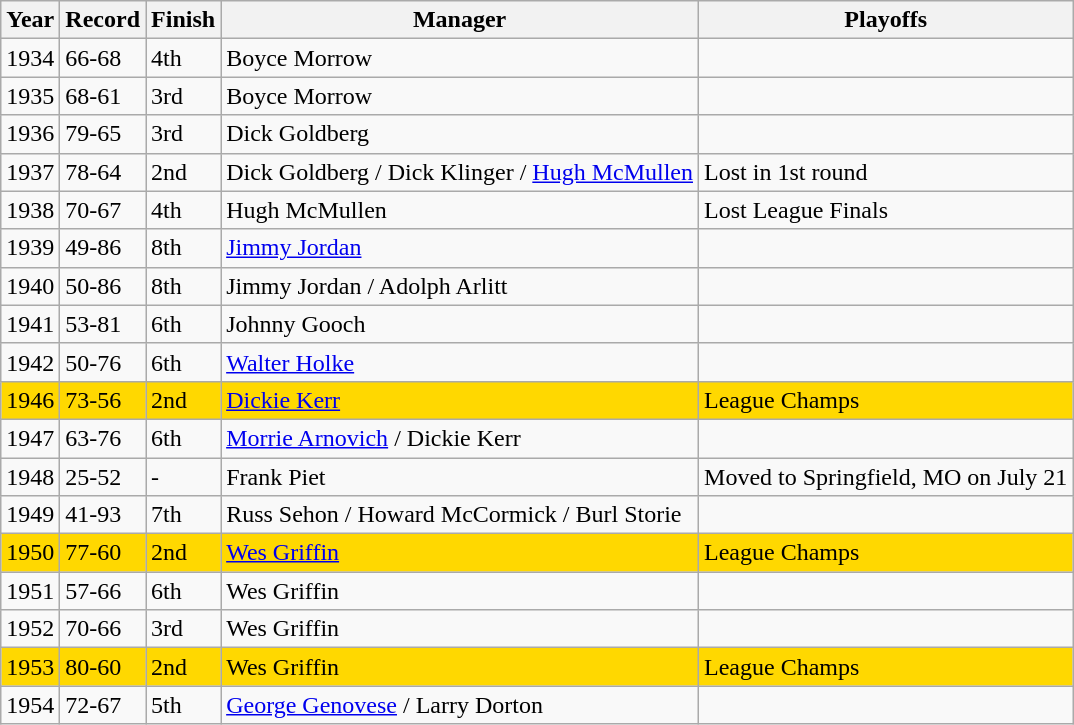<table class="wikitable">
<tr>
<th>Year</th>
<th>Record</th>
<th>Finish</th>
<th>Manager</th>
<th>Playoffs</th>
</tr>
<tr>
<td>1934</td>
<td>66-68</td>
<td>4th</td>
<td>Boyce Morrow</td>
<td></td>
</tr>
<tr>
<td>1935</td>
<td>68-61</td>
<td>3rd</td>
<td>Boyce Morrow</td>
<td></td>
</tr>
<tr>
<td>1936</td>
<td>79-65</td>
<td>3rd</td>
<td>Dick Goldberg</td>
<td></td>
</tr>
<tr>
<td>1937</td>
<td>78-64</td>
<td>2nd</td>
<td>Dick Goldberg / Dick Klinger / <a href='#'>Hugh McMullen</a></td>
<td>Lost in 1st round</td>
</tr>
<tr>
<td>1938</td>
<td>70-67</td>
<td>4th</td>
<td>Hugh McMullen</td>
<td>Lost League Finals</td>
</tr>
<tr>
<td>1939</td>
<td>49-86</td>
<td>8th</td>
<td><a href='#'>Jimmy Jordan</a></td>
<td></td>
</tr>
<tr>
<td>1940</td>
<td>50-86</td>
<td>8th</td>
<td>Jimmy Jordan / Adolph Arlitt</td>
<td></td>
</tr>
<tr>
<td>1941</td>
<td>53-81</td>
<td>6th</td>
<td>Johnny Gooch</td>
<td></td>
</tr>
<tr>
<td>1942</td>
<td>50-76</td>
<td>6th</td>
<td><a href='#'>Walter Holke</a></td>
<td></td>
</tr>
<tr bgcolor="#FFD800">
<td>1946</td>
<td>73-56</td>
<td>2nd</td>
<td><a href='#'>Dickie Kerr</a></td>
<td>League Champs</td>
</tr>
<tr>
<td>1947</td>
<td>63-76</td>
<td>6th</td>
<td><a href='#'>Morrie Arnovich</a> / Dickie Kerr</td>
<td></td>
</tr>
<tr>
<td>1948</td>
<td>25-52</td>
<td>-</td>
<td>Frank Piet</td>
<td>Moved to Springfield, MO on July 21</td>
</tr>
<tr>
<td>1949</td>
<td>41-93</td>
<td>7th</td>
<td>Russ Sehon / Howard McCormick / Burl Storie</td>
<td></td>
</tr>
<tr bgcolor="#FFD800">
<td>1950</td>
<td>77-60</td>
<td>2nd</td>
<td><a href='#'>Wes Griffin</a></td>
<td>League Champs</td>
</tr>
<tr>
<td>1951</td>
<td>57-66</td>
<td>6th</td>
<td>Wes Griffin</td>
<td></td>
</tr>
<tr>
<td>1952</td>
<td>70-66</td>
<td>3rd</td>
<td>Wes Griffin</td>
<td></td>
</tr>
<tr bgcolor="#FFD800">
<td>1953</td>
<td>80-60</td>
<td>2nd</td>
<td>Wes Griffin</td>
<td>League Champs</td>
</tr>
<tr>
<td>1954</td>
<td>72-67</td>
<td>5th</td>
<td><a href='#'>George Genovese</a> / Larry Dorton</td>
<td></td>
</tr>
</table>
